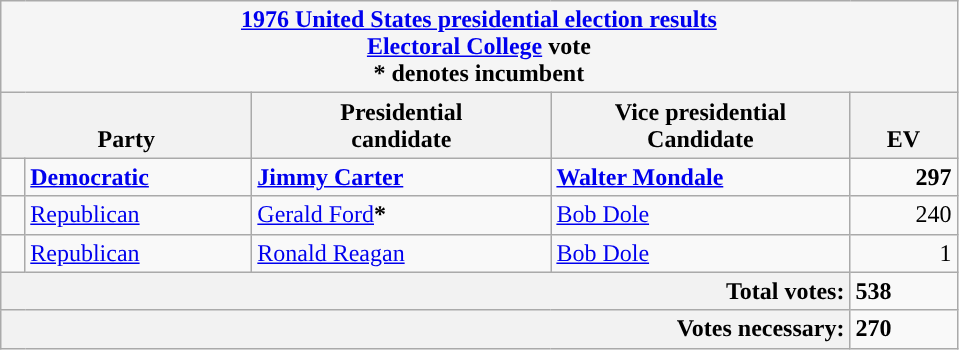<table class="wikitable">
<tr>
<th colspan=5 style="background:#f5f5f5"><a href='#'>1976 United States presidential election results</a><br><a href='#'>Electoral College</a> vote<br>* denotes incumbent</th>
</tr>
<tr style="vertical-align:bottom;">
<th style="width: 10em;" colspan=2>Party</th>
<th>Presidential<br>candidate</th>
<th>Vice presidential<br>Candidate</th>
<th><abbr>EV</abbr></th>
</tr>
<tr>
<td style="background-color: "></td>
<td style="width: 9em;"><strong><a href='#'>Democratic</a></strong></td>
<td style="width: 12em;"><strong><a href='#'>Jimmy Carter</a></strong></td>
<td style="width: 12em;"><strong><a href='#'>Walter Mondale</a></strong></td>
<td style="width: 4em; text-align:right"><strong>297</strong></td>
</tr>
<tr>
<td style="background-color: "></td>
<td><a href='#'>Republican</a></td>
<td><a href='#'>Gerald Ford</a><strong>*</strong></td>
<td><a href='#'>Bob Dole</a></td>
<td style="text-align:right">240</td>
</tr>
<tr>
<td style="background-color: "></td>
<td><a href='#'>Republican</a></td>
<td><a href='#'>Ronald Reagan</a></td>
<td><a href='#'>Bob Dole</a></td>
<td style="text-align:right">1</td>
</tr>
<tr>
<th colspan=4 style="text-align:right">Total votes:</th>
<td><strong>538</strong></td>
</tr>
<tr>
<th colspan=4 style="text-align:right">Votes necessary:</th>
<td><strong>270</strong></td>
</tr>
</table>
